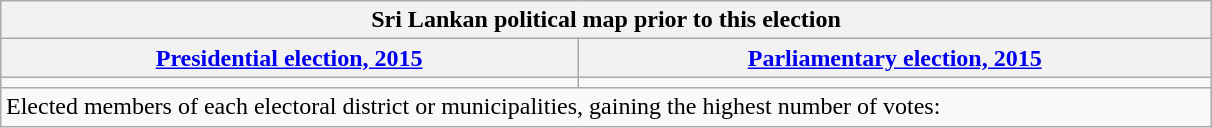<table class="wikitable" style="text-align:center;margin:1em auto;">
<tr>
<th colspan=5 style="width:800px;">Sri Lankan political map prior to this election</th>
</tr>
<tr>
<th><a href='#'>Presidential election, 2015</a></th>
<th><a href='#'>Parliamentary election, 2015</a></th>
</tr>
<tr>
<td></td>
<td></td>
</tr>
<tr>
<td colspan="4" style="text-align:left;">Elected members of each electoral district or municipalities, gaining the highest number of votes:<br></td>
</tr>
</table>
